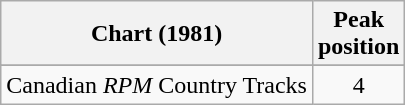<table class="wikitable sortable">
<tr>
<th align="left">Chart (1981)</th>
<th align="center">Peak<br>position</th>
</tr>
<tr>
</tr>
<tr>
<td align="left">Canadian <em>RPM</em> Country Tracks</td>
<td align="center">4</td>
</tr>
</table>
